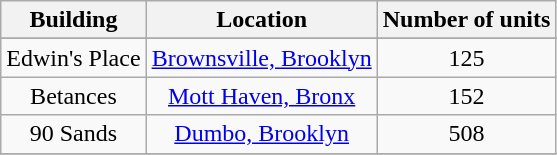<table class="sortable wikitable" style="text-align: center;">
<tr>
<th>Building</th>
<th>Location</th>
<th>Number of units</th>
</tr>
<tr>
</tr>
<tr>
</tr>
<tr>
<td>Edwin's Place</td>
<td><a href='#'>Brownsville, Brooklyn</a></td>
<td>125</td>
</tr>
<tr>
<td>Betances</td>
<td><a href='#'>Mott Haven, Bronx</a></td>
<td>152</td>
</tr>
<tr>
<td>90 Sands</td>
<td><a href='#'>Dumbo, Brooklyn</a></td>
<td>508</td>
</tr>
<tr>
</tr>
</table>
